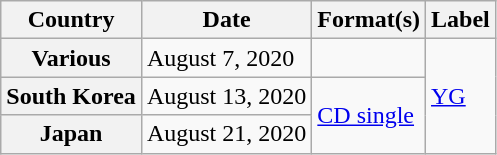<table class="wikitable plainrowheaders" border="1">
<tr>
<th>Country</th>
<th>Date</th>
<th>Format(s)</th>
<th>Label</th>
</tr>
<tr>
<th scope="row">Various</th>
<td>August 7, 2020</td>
<td></td>
<td rowspan="3"><a href='#'>YG</a></td>
</tr>
<tr>
<th scope="row">South Korea</th>
<td>August 13, 2020</td>
<td rowspan="2"><a href='#'>CD single</a></td>
</tr>
<tr>
<th scope="row">Japan</th>
<td>August 21, 2020</td>
</tr>
</table>
